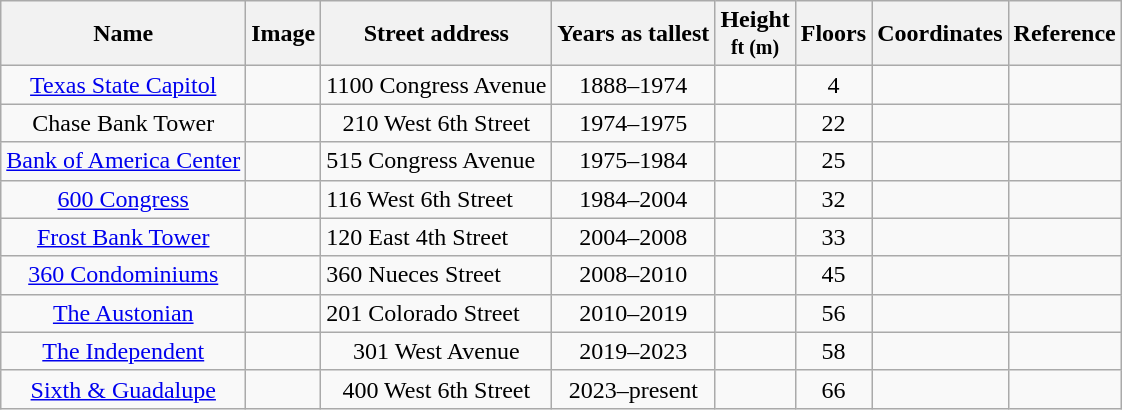<table class="wikitable sortable" style="text-align:center;">
<tr>
<th>Name</th>
<th class="unsortable">Image</th>
<th>Street address</th>
<th>Years as tallest</th>
<th>Height<br><small>ft (m)</small></th>
<th>Floors</th>
<th>Coordinates</th>
<th class="unsortable">Reference</th>
</tr>
<tr>
<td><a href='#'>Texas State Capitol</a></td>
<td></td>
<td style="text-align:left;">1100 Congress Avenue</td>
<td>1888–1974</td>
<td></td>
<td>4</td>
<td></td>
<td></td>
</tr>
<tr>
<td>Chase Bank Tower</td>
<td></td>
<td>210 West 6th Street</td>
<td>1974–1975</td>
<td></td>
<td>22</td>
<td></td>
<td></td>
</tr>
<tr>
<td><a href='#'>Bank of America Center</a></td>
<td></td>
<td style="text-align:left;">515 Congress Avenue</td>
<td>1975–1984</td>
<td></td>
<td>25</td>
<td></td>
<td></td>
</tr>
<tr>
<td><a href='#'>600 Congress</a></td>
<td></td>
<td style="text-align:left;">116 West 6th Street</td>
<td>1984–2004</td>
<td></td>
<td>32</td>
<td></td>
<td></td>
</tr>
<tr>
<td><a href='#'>Frost Bank Tower</a></td>
<td></td>
<td style="text-align:left;">120 East 4th Street</td>
<td>2004–2008</td>
<td></td>
<td>33</td>
<td></td>
<td></td>
</tr>
<tr>
<td><a href='#'>360 Condominiums</a></td>
<td></td>
<td style="text-align:left;">360 Nueces Street</td>
<td>2008–2010</td>
<td></td>
<td>45</td>
<td></td>
<td></td>
</tr>
<tr>
<td><a href='#'>The Austonian</a></td>
<td></td>
<td style="text-align:left;">201 Colorado Street</td>
<td>2010–2019</td>
<td></td>
<td>56</td>
<td></td>
<td></td>
</tr>
<tr>
<td><a href='#'>The Independent</a></td>
<td></td>
<td>301 West Avenue</td>
<td>2019–2023</td>
<td></td>
<td>58</td>
<td></td>
<td></td>
</tr>
<tr>
<td><a href='#'>Sixth & Guadalupe</a></td>
<td></td>
<td>400 West 6th Street</td>
<td>2023–present</td>
<td></td>
<td>66</td>
<td></td>
<td></td>
</tr>
</table>
